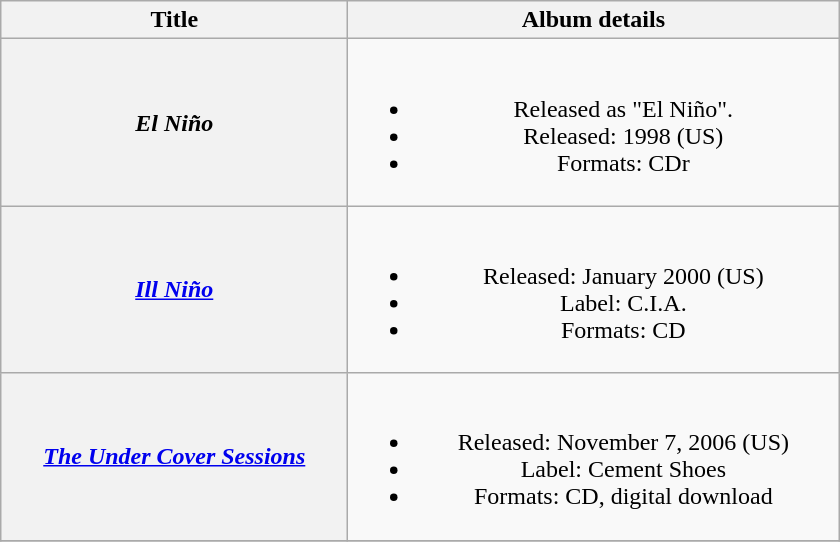<table class="wikitable plainrowheaders" style="text-align:center;">
<tr>
<th scope="col" style="width:14em;">Title</th>
<th scope="col" style="width:20em;">Album details</th>
</tr>
<tr>
<th scope="row"><em>El Niño</em></th>
<td><br><ul><li>Released as "El Niño".</li><li>Released: 1998 <span>(US)</span></li><li>Formats: CDr</li></ul></td>
</tr>
<tr>
<th scope="row"><em><a href='#'>Ill Niño</a></em></th>
<td><br><ul><li>Released: January 2000 <span>(US)</span></li><li>Label: C.I.A.</li><li>Formats: CD</li></ul></td>
</tr>
<tr>
<th scope="row"><em><a href='#'>The Under Cover Sessions</a></em></th>
<td><br><ul><li>Released: November 7, 2006 <span>(US)</span></li><li>Label: Cement Shoes</li><li>Formats: CD, digital download</li></ul></td>
</tr>
<tr>
</tr>
</table>
